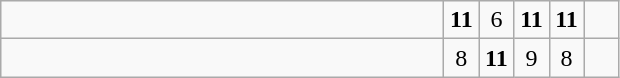<table class="wikitable">
<tr>
<td style="width:18em"><strong></strong></td>
<td align=center style="width:1em"><strong>11</strong></td>
<td align=center style="width:1em">6</td>
<td align=center style="width:1em"><strong>11</strong></td>
<td align=center style="width:1em"><strong>11</strong></td>
<td align=center style="width:1em"></td>
</tr>
<tr>
<td style="width:18em"></td>
<td align=center style="width:1em">8</td>
<td align=center style="width:1em"><strong>11</strong></td>
<td align=center style="width:1em">9</td>
<td align=center style="width:1em">8</td>
<td align=center style="width:1em"></td>
</tr>
</table>
